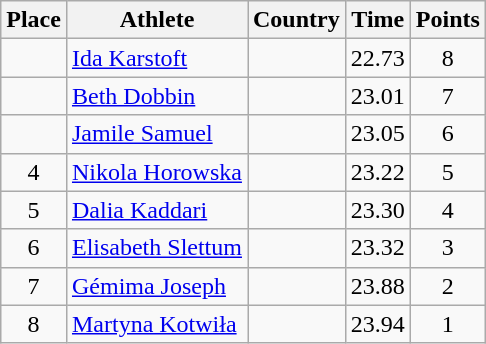<table class="wikitable">
<tr>
<th>Place</th>
<th>Athlete</th>
<th>Country</th>
<th>Time</th>
<th>Points</th>
</tr>
<tr>
<td align=center></td>
<td><a href='#'>Ida Karstoft</a></td>
<td></td>
<td>22.73</td>
<td align=center>8</td>
</tr>
<tr>
<td align=center></td>
<td><a href='#'>Beth Dobbin</a></td>
<td></td>
<td>23.01</td>
<td align=center>7</td>
</tr>
<tr>
<td align=center></td>
<td><a href='#'>Jamile Samuel</a></td>
<td></td>
<td>23.05</td>
<td align=center>6</td>
</tr>
<tr>
<td align=center>4</td>
<td><a href='#'>Nikola Horowska</a></td>
<td></td>
<td>23.22</td>
<td align=center>5</td>
</tr>
<tr>
<td align=center>5</td>
<td><a href='#'>Dalia Kaddari</a></td>
<td></td>
<td>23.30</td>
<td align=center>4</td>
</tr>
<tr>
<td align=center>6</td>
<td><a href='#'>Elisabeth Slettum</a></td>
<td></td>
<td>23.32</td>
<td align=center>3</td>
</tr>
<tr>
<td align=center>7</td>
<td><a href='#'>Gémima Joseph</a></td>
<td></td>
<td>23.88</td>
<td align=center>2</td>
</tr>
<tr>
<td align=center>8</td>
<td><a href='#'>Martyna Kotwiła</a></td>
<td></td>
<td>23.94</td>
<td align=center>1</td>
</tr>
</table>
